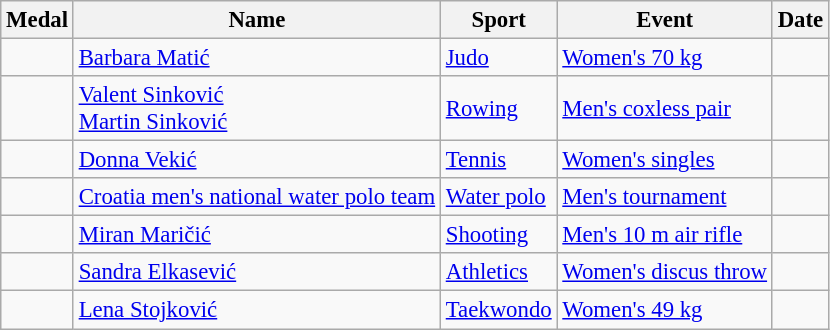<table class="wikitable sortable" style="font-size: 95%;">
<tr>
<th>Medal</th>
<th>Name</th>
<th>Sport</th>
<th>Event</th>
<th>Date</th>
</tr>
<tr>
<td></td>
<td><a href='#'>Barbara Matić</a></td>
<td><a href='#'>Judo</a></td>
<td><a href='#'>Women's 70 kg</a></td>
<td></td>
</tr>
<tr>
<td></td>
<td><a href='#'>Valent Sinković</a><br><a href='#'>Martin Sinković</a></td>
<td><a href='#'>Rowing</a></td>
<td><a href='#'>Men's coxless pair</a></td>
<td></td>
</tr>
<tr>
<td></td>
<td><a href='#'>Donna Vekić</a></td>
<td><a href='#'>Tennis</a></td>
<td><a href='#'>Women's singles</a></td>
<td></td>
</tr>
<tr>
<td></td>
<td><a href='#'>Croatia men's national water polo team</a></td>
<td><a href='#'>Water polo</a></td>
<td><a href='#'>Men's tournament</a></td>
<td></td>
</tr>
<tr>
<td></td>
<td><a href='#'>Miran Maričić</a></td>
<td><a href='#'>Shooting</a></td>
<td><a href='#'>Men's 10 m air rifle</a></td>
<td></td>
</tr>
<tr>
<td></td>
<td><a href='#'>Sandra Elkasević</a></td>
<td><a href='#'>Athletics</a></td>
<td><a href='#'>Women's discus throw</a></td>
<td></td>
</tr>
<tr>
<td></td>
<td><a href='#'>Lena Stojković</a></td>
<td><a href='#'>Taekwondo</a></td>
<td><a href='#'>Women's 49 kg</a></td>
<td></td>
</tr>
</table>
